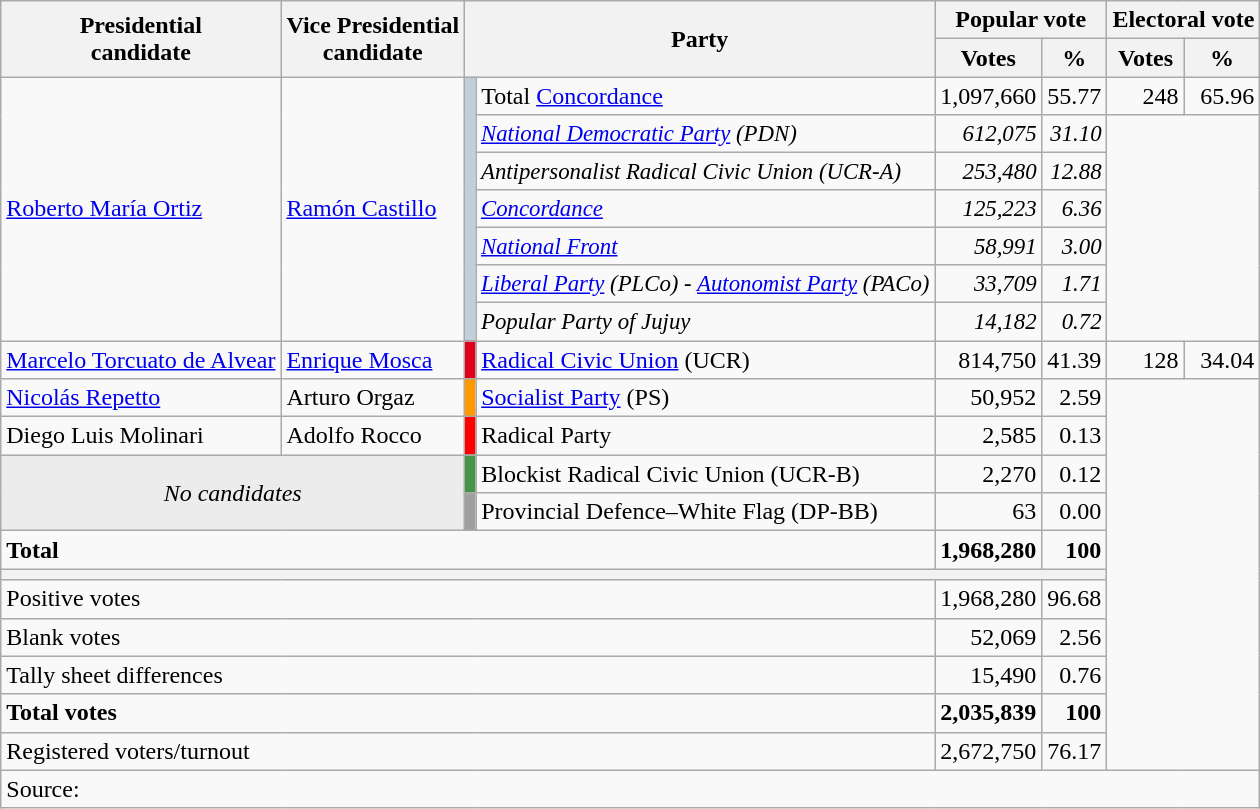<table class="wikitable" style="text-align:right;">
<tr>
<th rowspan=2>Presidential<br>candidate</th>
<th rowspan=2>Vice Presidential<br>candidate</th>
<th rowspan=2 colspan=2>Party</th>
<th colspan=2>Popular vote</th>
<th colspan=2>Electoral vote</th>
</tr>
<tr>
<th>Votes</th>
<th>%</th>
<th>Votes</th>
<th>%</th>
</tr>
<tr>
<td align=left rowspan=7><a href='#'>Roberto María Ortiz</a></td>
<td align=left rowspan=7><a href='#'>Ramón Castillo</a></td>
<td bgcolor=#bfd0da rowspan=7></td>
<td align=left>Total <a href='#'>Concordance</a></td>
<td>1,097,660</td>
<td>55.77</td>
<td>248</td>
<td>65.96</td>
</tr>
<tr style="font-size: 95%; font-style: italic">
<td align=left><span><a href='#'>National Democratic Party</a> (PDN)</span></td>
<td>612,075</td>
<td>31.10</td>
<td rowspan=6 colspan=2></td>
</tr>
<tr style="font-size: 95%; font-style: italic">
<td align=left><span>Antipersonalist Radical Civic Union (UCR-A)</span></td>
<td>253,480</td>
<td>12.88</td>
</tr>
<tr style="font-size: 95%; font-style: italic">
<td align=left><span><a href='#'>Concordance</a></span></td>
<td>125,223</td>
<td>6.36</td>
</tr>
<tr style="font-size: 95%; font-style: italic">
<td align=left><span><a href='#'>National Front</a></span></td>
<td>58,991</td>
<td>3.00</td>
</tr>
<tr style="font-size: 95%; font-style: italic">
<td align=left><span><a href='#'>Liberal Party</a> (PLCo) - <a href='#'>Autonomist Party</a> (PACo)</span></td>
<td>33,709</td>
<td>1.71</td>
</tr>
<tr style="font-size: 95%; font-style: italic">
<td align=left><span>Popular Party of Jujuy</span></td>
<td>14,182</td>
<td>0.72</td>
</tr>
<tr>
<td align=left><a href='#'>Marcelo Torcuato de Alvear</a></td>
<td align=left><a href='#'>Enrique Mosca</a></td>
<td bgcolor=#E10019></td>
<td align=left><a href='#'>Radical Civic Union</a> (UCR)</td>
<td>814,750</td>
<td>41.39</td>
<td>128</td>
<td>34.04</td>
</tr>
<tr>
<td align=left><a href='#'>Nicolás Repetto</a></td>
<td align=left>Arturo Orgaz</td>
<td bgcolor=#FF9900></td>
<td align=left><a href='#'>Socialist Party</a> (PS)</td>
<td>50,952</td>
<td>2.59</td>
<td rowspan=11 colspan=2></td>
</tr>
<tr>
<td align=left>Diego Luis Molinari</td>
<td align=left>Adolfo Rocco</td>
<td bgcolor=red></td>
<td align=left>Radical Party</td>
<td>2,585</td>
<td>0.13</td>
</tr>
<tr>
<td colspan=2 rowspan=2 bgcolor=ECECEC align=center><em>No candidates</em></td>
<td bgcolor=#44944A></td>
<td align=left>Blockist Radical Civic Union (UCR-B)</td>
<td>2,270</td>
<td>0.12</td>
</tr>
<tr>
<td bgcolor=#A0A0A0></td>
<td align=left>Provincial Defence–White Flag (DP-BB)</td>
<td>63</td>
<td>0.00</td>
</tr>
<tr style="font-weight:bold">
<td colspan=4 align=left>Total</td>
<td>1,968,280</td>
<td>100</td>
</tr>
<tr>
<th colspan=6></th>
</tr>
<tr>
<td colspan=4 align=left>Positive votes</td>
<td>1,968,280</td>
<td>96.68</td>
</tr>
<tr>
<td colspan=4 align=left>Blank votes</td>
<td>52,069</td>
<td>2.56</td>
</tr>
<tr>
<td colspan=4 align=left>Tally sheet differences</td>
<td>15,490</td>
<td>0.76</td>
</tr>
<tr style="font-weight:bold">
<td colspan=4 align=left>Total votes</td>
<td>2,035,839</td>
<td>100</td>
</tr>
<tr>
<td colspan=4 align=left>Registered voters/turnout</td>
<td>2,672,750</td>
<td>76.17</td>
</tr>
<tr>
<td colspan=8 align=left>Source:</td>
</tr>
</table>
